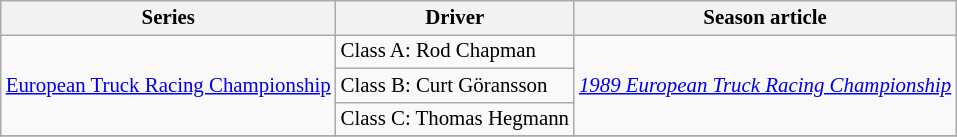<table class="wikitable" style="font-size: 87%;">
<tr>
<th>Series</th>
<th>Driver</th>
<th>Season article</th>
</tr>
<tr>
<td rowspan=3><a href='#'>European Truck Racing Championship</a></td>
<td>Class A:  Rod Chapman</td>
<td rowspan=3><em><a href='#'>1989 European Truck Racing Championship</a></em></td>
</tr>
<tr>
<td>Class B:  Curt Göransson</td>
</tr>
<tr>
<td>Class C:  Thomas Hegmann</td>
</tr>
<tr>
</tr>
</table>
